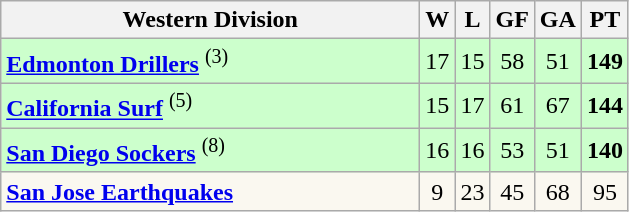<table class="wikitable" style="text-align:center">
<tr>
<th style="width:17em">Western Division</th>
<th>W</th>
<th>L</th>
<th>GF</th>
<th>GA</th>
<th>PT</th>
</tr>
<tr align=center bgcolor=#ccffcc>
<td align=left><strong><a href='#'>Edmonton Drillers</a></strong> <sup>(3)</sup></td>
<td>17</td>
<td>15</td>
<td>58</td>
<td>51</td>
<td><strong>149</strong></td>
</tr>
<tr align=center bgcolor=#ccffcc>
<td align=left><strong><a href='#'>California Surf</a></strong> <sup>(5)</sup></td>
<td>15</td>
<td>17</td>
<td>61</td>
<td>67</td>
<td><strong>144</strong></td>
</tr>
<tr align=center bgcolor=#ccffcc>
<td align=left><strong><a href='#'>San Diego Sockers</a></strong> <sup>(8)</sup></td>
<td>16</td>
<td>16</td>
<td>53</td>
<td>51</td>
<td><strong>140</strong></td>
</tr>
<tr align=center bgcolor=#FAF8F0>
<td align=left><strong><a href='#'>San Jose Earthquakes</a></strong></td>
<td>9</td>
<td>23</td>
<td>45</td>
<td>68</td>
<td>95</td>
</tr>
</table>
